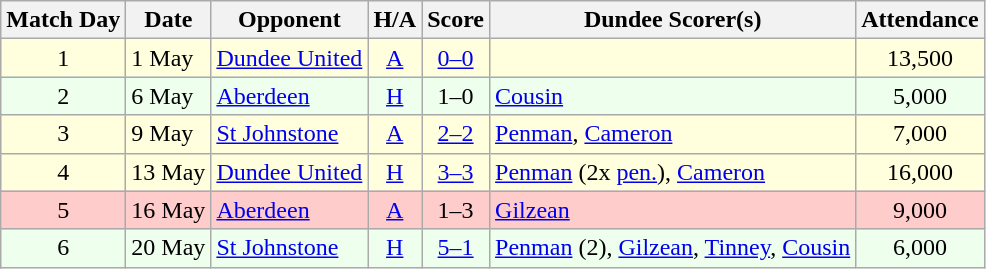<table class="wikitable" style="text-align:center">
<tr>
<th>Match Day</th>
<th>Date</th>
<th>Opponent</th>
<th>H/A</th>
<th>Score</th>
<th>Dundee Scorer(s)</th>
<th>Attendance</th>
</tr>
<tr bgcolor="#FFFFDD">
<td>1</td>
<td align="left">1 May</td>
<td align="left"><a href='#'>Dundee United</a></td>
<td><a href='#'>A</a></td>
<td><a href='#'>0–0</a></td>
<td align="left"></td>
<td>13,500</td>
</tr>
<tr bgcolor="#EEFFEE">
<td>2</td>
<td align="left">6 May</td>
<td align="left"><a href='#'>Aberdeen</a></td>
<td><a href='#'>H</a></td>
<td>1–0</td>
<td align="left"><a href='#'>Cousin</a></td>
<td>5,000</td>
</tr>
<tr bgcolor="#FFFFDD">
<td>3</td>
<td align="left">9 May</td>
<td align="left"><a href='#'>St Johnstone</a></td>
<td><a href='#'>A</a></td>
<td><a href='#'>2–2</a></td>
<td align="left"><a href='#'>Penman</a>, <a href='#'>Cameron</a></td>
<td>7,000</td>
</tr>
<tr bgcolor="#FFFFDD">
<td>4</td>
<td align="left">13 May</td>
<td align="left"><a href='#'>Dundee United</a></td>
<td><a href='#'>H</a></td>
<td><a href='#'>3–3</a></td>
<td align="left"><a href='#'>Penman</a> (2x <a href='#'>pen.</a>), <a href='#'>Cameron</a></td>
<td>16,000</td>
</tr>
<tr bgcolor="#FFCCCC">
<td>5</td>
<td align="left">16 May</td>
<td align="left"><a href='#'>Aberdeen</a></td>
<td><a href='#'>A</a></td>
<td>1–3</td>
<td align="left"><a href='#'>Gilzean</a></td>
<td>9,000</td>
</tr>
<tr bgcolor="#EEFFEE">
<td>6</td>
<td align="left">20 May</td>
<td align="left"><a href='#'>St Johnstone</a></td>
<td><a href='#'>H</a></td>
<td><a href='#'>5–1</a></td>
<td align="left"><a href='#'>Penman</a> (2), <a href='#'>Gilzean</a>, <a href='#'>Tinney</a>, <a href='#'>Cousin</a></td>
<td>6,000</td>
</tr>
</table>
